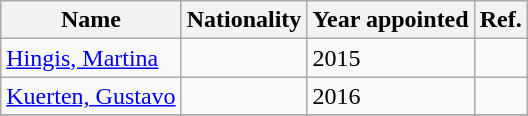<table class="wikitable sortable">
<tr>
<th>Name</th>
<th>Nationality</th>
<th>Year appointed</th>
<th class="unsortable">Ref.</th>
</tr>
<tr>
<td><a href='#'>Hingis, Martina</a></td>
<td></td>
<td>2015</td>
<td></td>
</tr>
<tr>
<td><a href='#'>Kuerten, Gustavo</a></td>
<td></td>
<td>2016</td>
<td></td>
</tr>
<tr>
</tr>
</table>
